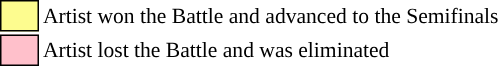<table class="toccolours" style="font-size: 90%; white-space: nowrap;”">
<tr>
<td style="background:#fdfc8f; border:1px solid black;">      </td>
<td>Artist won the Battle and advanced to the Semifinals</td>
</tr>
<tr>
<td style="background:pink; border:1px solid black;">      </td>
<td>Artist lost the Battle and was eliminated</td>
</tr>
<tr>
</tr>
</table>
